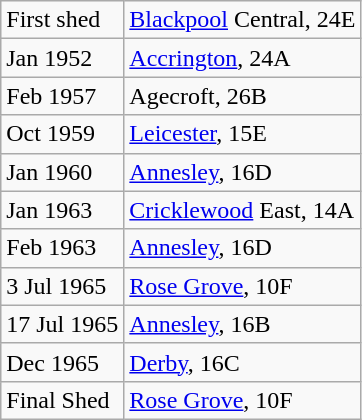<table class="wikitable">
<tr>
<td>First shed</td>
<td><a href='#'>Blackpool</a> Central, 24E</td>
</tr>
<tr>
<td>Jan 1952</td>
<td><a href='#'>Accrington</a>, 24A</td>
</tr>
<tr>
<td>Feb 1957</td>
<td>Agecroft, 26B</td>
</tr>
<tr>
<td>Oct 1959</td>
<td><a href='#'>Leicester</a>, 15E</td>
</tr>
<tr>
<td>Jan 1960</td>
<td><a href='#'>Annesley</a>, 16D</td>
</tr>
<tr>
<td>Jan 1963</td>
<td><a href='#'>Cricklewood</a> East, 14A</td>
</tr>
<tr>
<td>Feb 1963</td>
<td><a href='#'>Annesley</a>, 16D</td>
</tr>
<tr>
<td>3 Jul 1965</td>
<td><a href='#'>Rose Grove</a>, 10F</td>
</tr>
<tr>
<td>17 Jul 1965</td>
<td><a href='#'>Annesley</a>, 16B</td>
</tr>
<tr>
<td>Dec 1965</td>
<td><a href='#'>Derby</a>, 16C</td>
</tr>
<tr>
<td>Final Shed</td>
<td><a href='#'>Rose Grove</a>, 10F</td>
</tr>
</table>
